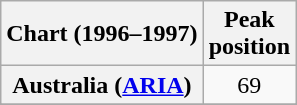<table class="wikitable sortable plainrowheaders">
<tr>
<th>Chart (1996–1997)</th>
<th>Peak<br>position</th>
</tr>
<tr>
<th scope="row">Australia (<a href='#'>ARIA</a>)</th>
<td align="center">69</td>
</tr>
<tr>
</tr>
<tr>
</tr>
<tr>
</tr>
<tr>
</tr>
<tr>
</tr>
<tr>
</tr>
<tr>
</tr>
<tr>
</tr>
<tr>
</tr>
</table>
